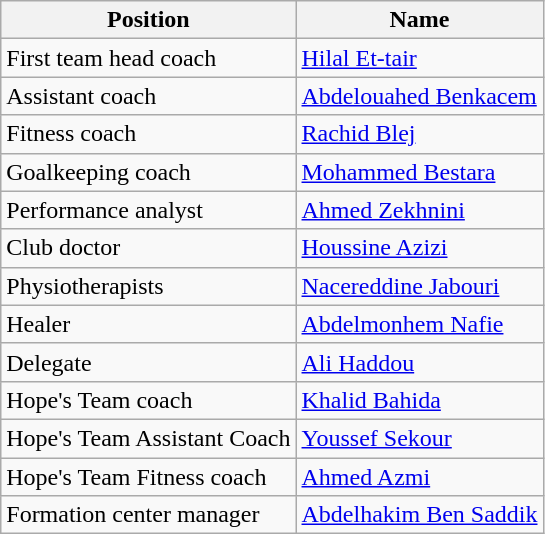<table class="wikitable" style="text-align:center;">
<tr>
<th>Position</th>
<th>Name</th>
</tr>
<tr>
<td style="text-align:left;">First team head coach</td>
<td style="text-align:left;"> <a href='#'>Hilal Et-tair</a></td>
</tr>
<tr>
<td style="text-align:left;">Assistant coach</td>
<td style="text-align:left;"> <a href='#'>Abdelouahed Benkacem</a></td>
</tr>
<tr>
<td style="text-align:left;">Fitness coach</td>
<td style="text-align:left;"> <a href='#'>Rachid Blej</a></td>
</tr>
<tr>
<td style="text-align:left;">Goalkeeping coach</td>
<td style="text-align:left;"> <a href='#'>Mohammed Bestara</a></td>
</tr>
<tr>
<td style="text-align:left;">Performance analyst</td>
<td style="text-align:left;"> <a href='#'>Ahmed Zekhnini</a></td>
</tr>
<tr>
<td style="text-align:left;">Club doctor</td>
<td style="text-align:left;"> <a href='#'>Houssine Azizi</a></td>
</tr>
<tr>
<td style="text-align:left;">Physiotherapists</td>
<td style="text-align:left;"> <a href='#'>Nacereddine Jabouri</a></td>
</tr>
<tr>
<td style="text-align:left;">Healer</td>
<td style="text-align:left;"> <a href='#'>Abdelmonhem Nafie</a></td>
</tr>
<tr>
<td style="text-align:left;">Delegate</td>
<td style="text-align:left;"> <a href='#'>Ali Haddou</a></td>
</tr>
<tr>
<td style="text-align:left;">Hope's Team coach</td>
<td style="text-align:left;"> <a href='#'>Khalid Bahida</a></td>
</tr>
<tr>
<td style="text-align:left;">Hope's Team Assistant Coach</td>
<td style="text-align:left;"> <a href='#'>Youssef Sekour</a></td>
</tr>
<tr>
<td style="text-align:left;">Hope's Team Fitness coach</td>
<td style="text-align:left;"> <a href='#'>Ahmed Azmi</a></td>
</tr>
<tr>
<td style="text-align:left;">Formation center manager</td>
<td style="text-align:left;"> <a href='#'>Abdelhakim Ben Saddik</a></td>
</tr>
</table>
